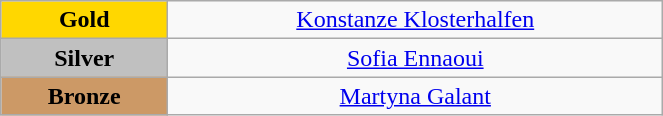<table class="wikitable" style="text-align:center; " width="35%">
<tr>
<td bgcolor="gold"><strong>Gold</strong></td>
<td><a href='#'>Konstanze Klosterhalfen</a><br>  <small><em></em></small></td>
</tr>
<tr>
<td bgcolor="silver"><strong>Silver</strong></td>
<td><a href='#'>Sofia Ennaoui</a><br>  <small><em></em></small></td>
</tr>
<tr>
<td bgcolor="CC9966"><strong>Bronze</strong></td>
<td><a href='#'>Martyna Galant</a><br>  <small><em></em></small></td>
</tr>
</table>
